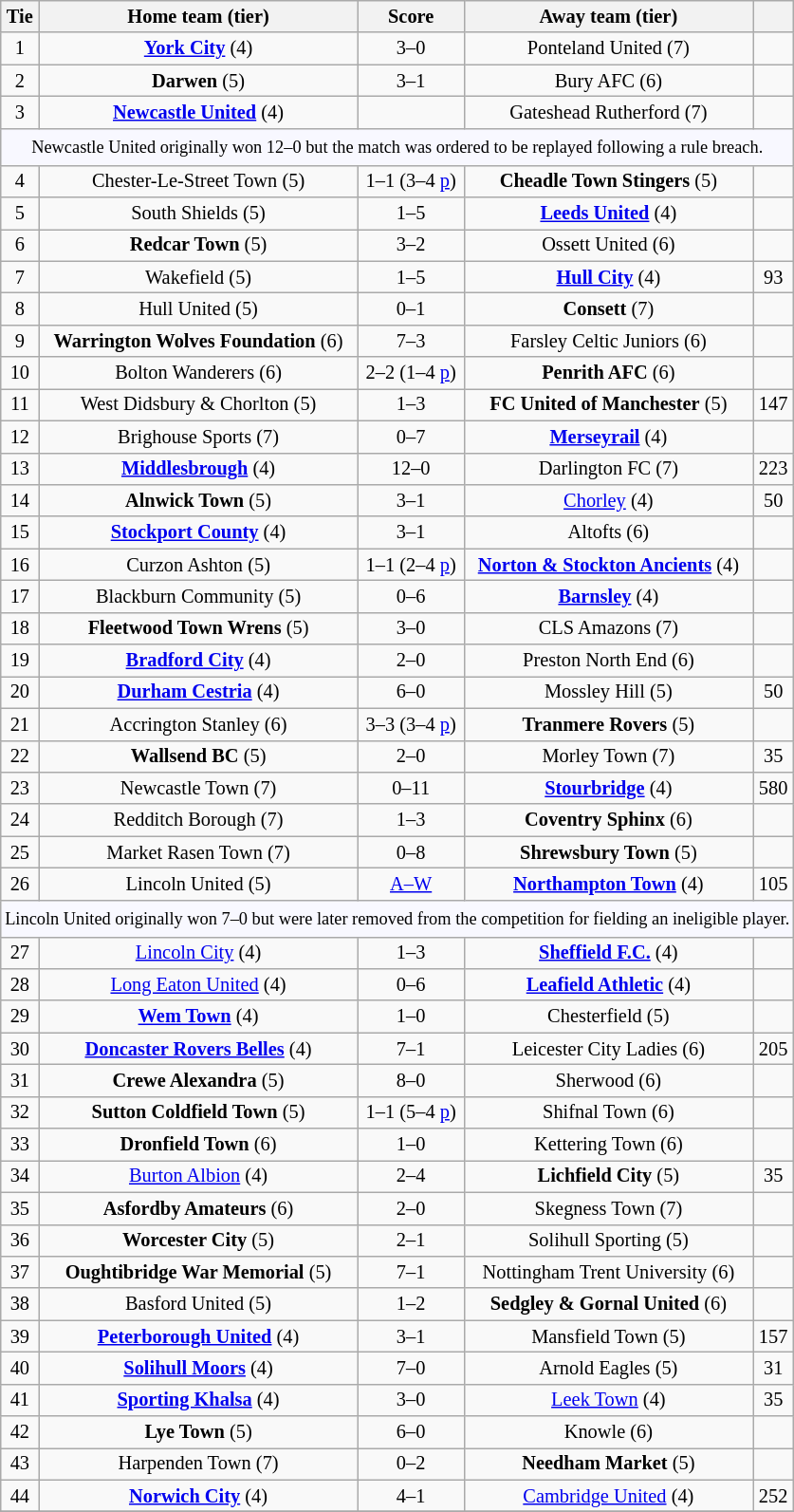<table class="wikitable" style="text-align:center; font-size:85%">
<tr>
<th>Tie</th>
<th>Home team (tier)</th>
<th>Score</th>
<th>Away team (tier)</th>
<th></th>
</tr>
<tr>
<td>1</td>
<td><strong><a href='#'>York City</a></strong> (4)</td>
<td>3–0</td>
<td>Ponteland United (7)</td>
<td></td>
</tr>
<tr>
<td>2</td>
<td><strong>Darwen</strong> (5)</td>
<td>3–1</td>
<td>Bury AFC (6)</td>
<td></td>
</tr>
<tr>
<td>3</td>
<td><strong><a href='#'>Newcastle United</a></strong> (4)</td>
<td></td>
<td>Gateshead Rutherford (7)</td>
<td></td>
</tr>
<tr>
<td colspan="5" style="background:GhostWhite; height:20px; text-align:center; font-size:90%">Newcastle United originally won 12–0 but the match was ordered to be replayed following a rule breach.</td>
</tr>
<tr>
<td>4</td>
<td>Chester-Le-Street Town (5)</td>
<td>1–1 (3–4 <a href='#'>p</a>)</td>
<td><strong>Cheadle Town Stingers</strong> (5)</td>
<td></td>
</tr>
<tr>
<td>5</td>
<td>South Shields (5)</td>
<td>1–5</td>
<td><strong><a href='#'>Leeds United</a></strong> (4)</td>
<td></td>
</tr>
<tr>
<td>6</td>
<td><strong>Redcar Town</strong> (5)</td>
<td>3–2</td>
<td>Ossett United (6)</td>
<td></td>
</tr>
<tr>
<td>7</td>
<td>Wakefield (5)</td>
<td>1–5</td>
<td><strong><a href='#'>Hull City</a></strong> (4)</td>
<td>93</td>
</tr>
<tr>
<td>8</td>
<td>Hull United (5)</td>
<td>0–1</td>
<td><strong>Consett</strong> (7)</td>
<td></td>
</tr>
<tr>
<td>9</td>
<td><strong>Warrington Wolves Foundation</strong> (6)</td>
<td>7–3</td>
<td>Farsley Celtic Juniors (6)</td>
<td></td>
</tr>
<tr>
<td>10</td>
<td>Bolton Wanderers (6)</td>
<td>2–2 (1–4 <a href='#'>p</a>)</td>
<td><strong>Penrith AFC</strong> (6)</td>
<td></td>
</tr>
<tr>
<td>11</td>
<td>West Didsbury & Chorlton (5)</td>
<td>1–3</td>
<td><strong>FC United of Manchester</strong> (5)</td>
<td>147</td>
</tr>
<tr>
<td>12</td>
<td>Brighouse Sports (7)</td>
<td>0–7</td>
<td><strong><a href='#'>Merseyrail</a></strong> (4)</td>
<td></td>
</tr>
<tr>
<td>13</td>
<td><strong><a href='#'>Middlesbrough</a></strong> (4)</td>
<td>12–0</td>
<td>Darlington FC (7)</td>
<td>223</td>
</tr>
<tr>
<td>14</td>
<td><strong>Alnwick Town</strong> (5)</td>
<td>3–1</td>
<td><a href='#'>Chorley</a> (4)</td>
<td>50</td>
</tr>
<tr>
<td>15</td>
<td><strong><a href='#'>Stockport County</a></strong> (4)</td>
<td>3–1</td>
<td>Altofts (6)</td>
<td></td>
</tr>
<tr>
<td>16</td>
<td>Curzon Ashton (5)</td>
<td>1–1 (2–4 <a href='#'>p</a>)</td>
<td><strong><a href='#'>Norton & Stockton Ancients</a></strong> (4)</td>
<td></td>
</tr>
<tr>
<td>17</td>
<td>Blackburn Community (5)</td>
<td>0–6</td>
<td><strong><a href='#'>Barnsley</a></strong> (4)</td>
<td></td>
</tr>
<tr>
<td>18</td>
<td><strong>Fleetwood Town Wrens</strong> (5)</td>
<td>3–0</td>
<td>CLS Amazons (7)</td>
<td></td>
</tr>
<tr>
<td>19</td>
<td><strong><a href='#'>Bradford City</a></strong> (4)</td>
<td>2–0</td>
<td>Preston North End (6)</td>
<td></td>
</tr>
<tr>
<td>20</td>
<td><strong><a href='#'>Durham Cestria</a></strong> (4)</td>
<td>6–0</td>
<td>Mossley Hill (5)</td>
<td>50</td>
</tr>
<tr>
<td>21</td>
<td>Accrington Stanley (6)</td>
<td>3–3 (3–4 <a href='#'>p</a>)</td>
<td><strong>Tranmere Rovers</strong> (5)</td>
<td></td>
</tr>
<tr>
<td>22</td>
<td><strong>Wallsend BC</strong> (5)</td>
<td>2–0</td>
<td>Morley Town (7)</td>
<td>35</td>
</tr>
<tr>
<td>23</td>
<td>Newcastle Town (7)</td>
<td>0–11</td>
<td><strong><a href='#'>Stourbridge</a></strong> (4)</td>
<td>580</td>
</tr>
<tr>
<td>24</td>
<td>Redditch Borough (7)</td>
<td>1–3</td>
<td><strong>Coventry Sphinx</strong> (6)</td>
<td></td>
</tr>
<tr>
<td>25</td>
<td>Market Rasen Town (7)</td>
<td>0–8</td>
<td><strong>Shrewsbury Town</strong> (5)</td>
<td></td>
</tr>
<tr>
<td>26</td>
<td>Lincoln United (5)</td>
<td><a href='#'>A–W</a></td>
<td><strong><a href='#'>Northampton Town</a></strong> (4)</td>
<td>105</td>
</tr>
<tr>
<td colspan="5" style="background:GhostWhite; height:20px; text-align:center; font-size:90%">Lincoln United originally won 7–0 but were later removed from the competition for fielding an ineligible player.</td>
</tr>
<tr>
<td>27</td>
<td><a href='#'>Lincoln City</a> (4)</td>
<td>1–3</td>
<td><strong><a href='#'>Sheffield F.C.</a></strong> (4)</td>
<td></td>
</tr>
<tr>
<td>28</td>
<td><a href='#'>Long Eaton United</a> (4)</td>
<td>0–6</td>
<td><strong><a href='#'>Leafield Athletic</a></strong> (4)</td>
<td></td>
</tr>
<tr>
<td>29</td>
<td><strong><a href='#'>Wem Town</a></strong> (4)</td>
<td>1–0</td>
<td>Chesterfield (5)</td>
<td></td>
</tr>
<tr>
<td>30</td>
<td><strong><a href='#'>Doncaster Rovers Belles</a></strong> (4)</td>
<td>7–1</td>
<td>Leicester City Ladies (6)</td>
<td>205</td>
</tr>
<tr>
<td>31</td>
<td><strong>Crewe Alexandra</strong> (5)</td>
<td>8–0</td>
<td>Sherwood (6)</td>
<td></td>
</tr>
<tr>
<td>32</td>
<td><strong>Sutton Coldfield Town</strong> (5)</td>
<td>1–1 (5–4 <a href='#'>p</a>)</td>
<td>Shifnal Town (6)</td>
<td></td>
</tr>
<tr>
<td>33</td>
<td><strong>Dronfield Town</strong> (6)</td>
<td>1–0</td>
<td>Kettering Town (6)</td>
<td></td>
</tr>
<tr>
<td>34</td>
<td><a href='#'>Burton Albion</a> (4)</td>
<td>2–4</td>
<td><strong>Lichfield City</strong> (5)</td>
<td>35</td>
</tr>
<tr>
<td>35</td>
<td><strong>Asfordby Amateurs</strong> (6)</td>
<td>2–0</td>
<td>Skegness Town (7)</td>
<td></td>
</tr>
<tr>
<td>36</td>
<td><strong>Worcester City</strong> (5)</td>
<td>2–1</td>
<td>Solihull Sporting (5)</td>
<td></td>
</tr>
<tr>
<td>37</td>
<td><strong>Oughtibridge War Memorial</strong> (5)</td>
<td>7–1</td>
<td>Nottingham Trent University (6)</td>
<td></td>
</tr>
<tr>
<td>38</td>
<td>Basford United (5)</td>
<td>1–2</td>
<td><strong>Sedgley & Gornal United</strong> (6)</td>
<td></td>
</tr>
<tr>
<td>39</td>
<td><strong><a href='#'>Peterborough United</a></strong> (4)</td>
<td>3–1</td>
<td>Mansfield Town (5)</td>
<td>157</td>
</tr>
<tr>
<td>40</td>
<td><strong><a href='#'>Solihull Moors</a></strong> (4)</td>
<td>7–0</td>
<td>Arnold Eagles (5)</td>
<td>31</td>
</tr>
<tr>
<td>41</td>
<td><strong><a href='#'>Sporting Khalsa</a></strong> (4)</td>
<td>3–0</td>
<td><a href='#'>Leek Town</a> (4)</td>
<td>35</td>
</tr>
<tr>
<td>42</td>
<td><strong>Lye Town</strong> (5)</td>
<td>6–0</td>
<td>Knowle (6)</td>
<td></td>
</tr>
<tr>
<td>43</td>
<td>Harpenden Town (7)</td>
<td>0–2</td>
<td><strong>Needham Market</strong> (5)</td>
<td></td>
</tr>
<tr>
<td>44</td>
<td><strong><a href='#'>Norwich City</a></strong> (4)</td>
<td>4–1</td>
<td><a href='#'>Cambridge United</a> (4)</td>
<td>252</td>
</tr>
<tr>
</tr>
</table>
